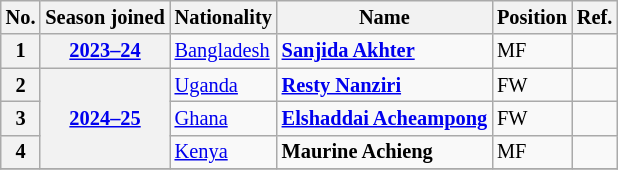<table class="wikitable" style="font-size:85%">
<tr>
<th>No.</th>
<th>Season joined</th>
<th>Nationality</th>
<th>Name</th>
<th>Position</th>
<th>Ref.</th>
</tr>
<tr>
<th>1</th>
<th rowspan=1><a href='#'>2023–24</a></th>
<td> <a href='#'>Bangladesh</a></td>
<td><strong><a href='#'>Sanjida Akhter</a></strong></td>
<td>MF</td>
<td></td>
</tr>
<tr>
<th>2</th>
<th rowspan=3><a href='#'>2024–25</a></th>
<td> <a href='#'>Uganda</a></td>
<td><strong><a href='#'>Resty Nanziri</a></strong></td>
<td>FW</td>
<td></td>
</tr>
<tr>
<th>3</th>
<td> <a href='#'>Ghana</a></td>
<td><strong><a href='#'>Elshaddai Acheampong</a></strong></td>
<td>FW</td>
<td></td>
</tr>
<tr>
<th>4</th>
<td> <a href='#'>Kenya</a></td>
<td><strong>Maurine Achieng</strong></td>
<td>MF</td>
<td></td>
</tr>
<tr>
</tr>
</table>
